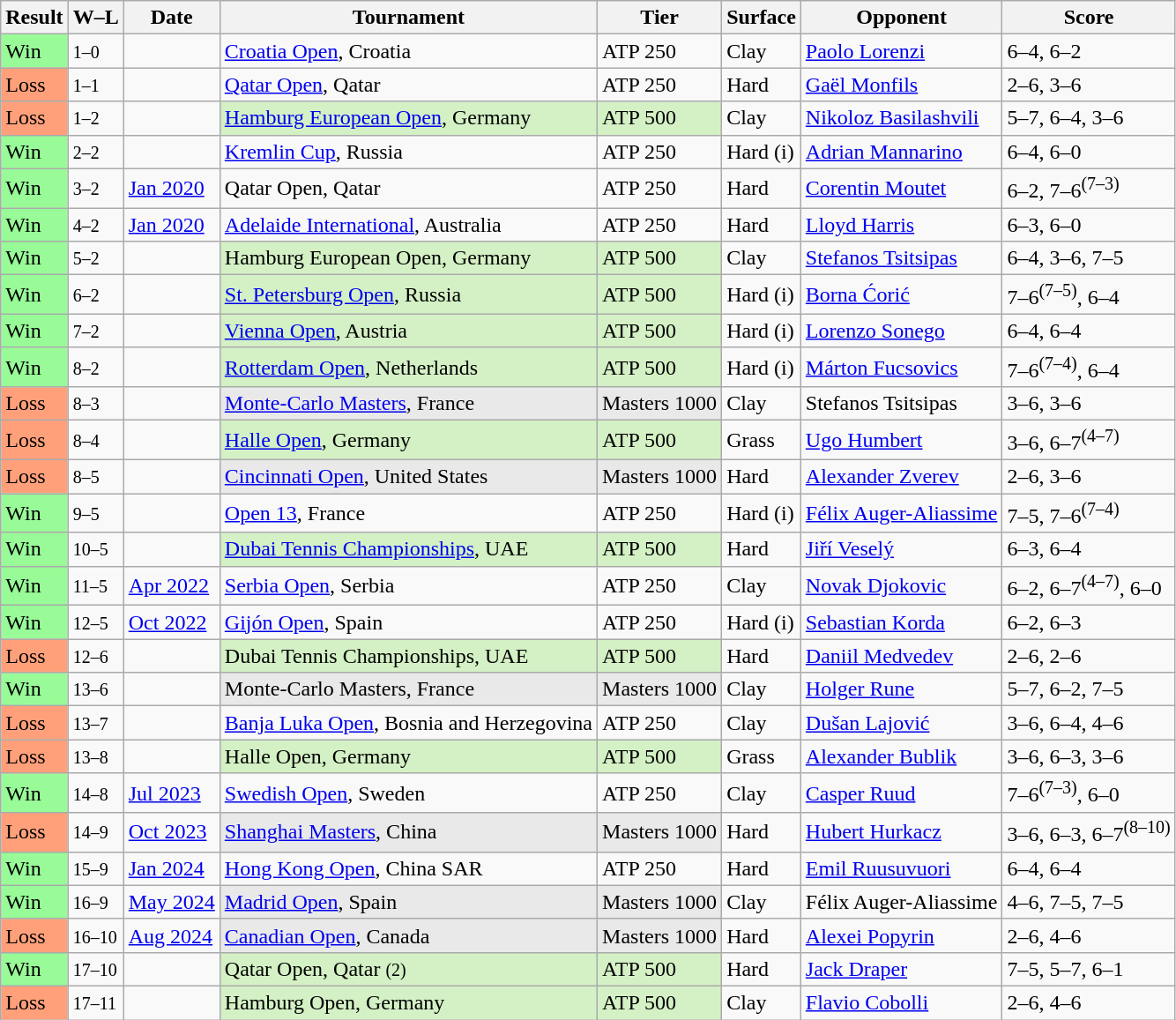<table class="sortable wikitable nowrap">
<tr>
<th>Result</th>
<th class="unsortable">W–L</th>
<th>Date</th>
<th>Tournament</th>
<th>Tier</th>
<th>Surface</th>
<th>Opponent</th>
<th class="unsortable">Score</th>
</tr>
<tr>
<td style="background:#98fb98;">Win</td>
<td><small>1–0</small></td>
<td><a href='#'></a></td>
<td><a href='#'>Croatia Open</a>, Croatia</td>
<td>ATP 250</td>
<td>Clay</td>
<td> <a href='#'>Paolo Lorenzi</a></td>
<td>6–4, 6–2</td>
</tr>
<tr>
<td style="background:#ffa07a;">Loss</td>
<td><small>1–1</small></td>
<td><a href='#'></a></td>
<td><a href='#'>Qatar Open</a>, Qatar</td>
<td>ATP 250</td>
<td>Hard</td>
<td> <a href='#'>Gaël Monfils</a></td>
<td>2–6, 3–6</td>
</tr>
<tr>
<td style="background:#ffa07a;">Loss</td>
<td><small>1–2</small></td>
<td><a href='#'></a></td>
<td style="background:#D4F1C5;"><a href='#'>Hamburg European Open</a>, Germany</td>
<td style="background:#D4F1C5;">ATP 500</td>
<td>Clay</td>
<td> <a href='#'>Nikoloz Basilashvili</a></td>
<td>5–7, 6–4, 3–6</td>
</tr>
<tr>
<td style="background:#98fb98;">Win</td>
<td><small>2–2</small></td>
<td><a href='#'></a></td>
<td><a href='#'>Kremlin Cup</a>, Russia</td>
<td>ATP 250</td>
<td>Hard (i)</td>
<td> <a href='#'>Adrian Mannarino</a></td>
<td>6–4, 6–0</td>
</tr>
<tr>
<td style="background:#98fb98;">Win</td>
<td><small>3–2</small></td>
<td><a href='#'>Jan 2020</a></td>
<td>Qatar Open, Qatar</td>
<td>ATP 250</td>
<td>Hard</td>
<td> <a href='#'>Corentin Moutet</a></td>
<td>6–2, 7–6<sup>(7–3)</sup></td>
</tr>
<tr>
<td style="background:#98fb98;">Win</td>
<td><small>4–2</small></td>
<td><a href='#'>Jan 2020</a></td>
<td><a href='#'>Adelaide International</a>, Australia</td>
<td>ATP 250</td>
<td>Hard</td>
<td> <a href='#'>Lloyd Harris</a></td>
<td>6–3, 6–0</td>
</tr>
<tr>
<td style="background:#98fb98;">Win</td>
<td><small>5–2</small></td>
<td><a href='#'></a></td>
<td style="background:#D4F1C5;">Hamburg European Open, Germany</td>
<td style="background:#D4F1C5;">ATP 500</td>
<td>Clay</td>
<td> <a href='#'>Stefanos Tsitsipas</a></td>
<td>6–4, 3–6, 7–5</td>
</tr>
<tr>
<td style="background:#98fb98;">Win</td>
<td><small>6–2</small></td>
<td><a href='#'></a></td>
<td style="background:#D4F1C5;"><a href='#'>St. Petersburg Open</a>, Russia</td>
<td style="background:#D4F1C5;">ATP 500</td>
<td>Hard (i)</td>
<td> <a href='#'>Borna Ćorić</a></td>
<td>7–6<sup>(7–5)</sup>, 6–4</td>
</tr>
<tr>
<td style="background:#98fb98;">Win</td>
<td><small>7–2</small></td>
<td><a href='#'></a></td>
<td style="background:#D4F1C5;"><a href='#'>Vienna Open</a>, Austria</td>
<td style="background:#D4F1C5;">ATP 500</td>
<td>Hard (i)</td>
<td> <a href='#'>Lorenzo Sonego</a></td>
<td>6–4, 6–4</td>
</tr>
<tr>
<td style="background:#98fb98;">Win</td>
<td><small>8–2</small></td>
<td><a href='#'></a></td>
<td style="background:#D4F1C5;"><a href='#'>Rotterdam Open</a>, Netherlands</td>
<td style="background:#D4F1C5;">ATP 500</td>
<td>Hard (i)</td>
<td> <a href='#'>Márton Fucsovics</a></td>
<td>7–6<sup>(7–4)</sup>, 6–4</td>
</tr>
<tr>
<td style="background:#ffa07a;">Loss</td>
<td><small>8–3</small></td>
<td><a href='#'></a></td>
<td style=background:#e9e9e9><a href='#'>Monte-Carlo Masters</a>, France</td>
<td style=background:#e9e9e9>Masters 1000</td>
<td>Clay</td>
<td> Stefanos Tsitsipas</td>
<td>3–6, 3–6</td>
</tr>
<tr>
<td style="background:#ffa07a;">Loss</td>
<td><small>8–4</small></td>
<td><a href='#'></a></td>
<td style="background:#D4F1C5;"><a href='#'>Halle Open</a>, Germany</td>
<td style="background:#D4F1C5;">ATP 500</td>
<td>Grass</td>
<td> <a href='#'>Ugo Humbert</a></td>
<td>3–6, 6–7<sup>(4–7)</sup></td>
</tr>
<tr>
<td style="background:#ffa07a;">Loss</td>
<td><small>8–5</small></td>
<td><a href='#'></a></td>
<td bgcolor=e9e9e9><a href='#'>Cincinnati Open</a>, United States</td>
<td bgcolor=e9e9e9>Masters 1000</td>
<td>Hard</td>
<td> <a href='#'>Alexander Zverev</a></td>
<td>2–6, 3–6</td>
</tr>
<tr>
<td style="background:#98fb98;">Win</td>
<td><small>9–5</small></td>
<td><a href='#'></a></td>
<td><a href='#'>Open 13</a>, France</td>
<td>ATP 250</td>
<td>Hard (i)</td>
<td> <a href='#'>Félix Auger-Aliassime</a></td>
<td>7–5, 7–6<sup>(7–4)</sup></td>
</tr>
<tr>
<td style="background:#98fb98;">Win</td>
<td><small>10–5</small></td>
<td><a href='#'></a></td>
<td style="background:#D4F1C5;"><a href='#'>Dubai Tennis Championships</a>, UAE</td>
<td style="background:#D4F1C5;">ATP 500</td>
<td>Hard</td>
<td> <a href='#'>Jiří Veselý</a></td>
<td>6–3, 6–4</td>
</tr>
<tr>
<td style="background:#98fb98;">Win</td>
<td><small>11–5</small></td>
<td><a href='#'>Apr 2022</a></td>
<td><a href='#'>Serbia Open</a>, Serbia</td>
<td>ATP 250</td>
<td>Clay</td>
<td> <a href='#'>Novak Djokovic</a></td>
<td>6–2, 6–7<sup>(4–7)</sup>, 6–0</td>
</tr>
<tr>
<td style="background:#98fb98;">Win</td>
<td><small>12–5</small></td>
<td><a href='#'>Oct 2022</a></td>
<td><a href='#'>Gijón Open</a>, Spain</td>
<td>ATP 250</td>
<td>Hard (i)</td>
<td> <a href='#'>Sebastian Korda</a></td>
<td>6–2, 6–3</td>
</tr>
<tr>
<td style="background:#ffa07a;">Loss</td>
<td><small>12–6</small></td>
<td><a href='#'></a></td>
<td style="background:#D4F1C5;">Dubai Tennis Championships, UAE</td>
<td style="background:#D4F1C5;">ATP 500</td>
<td>Hard</td>
<td> <a href='#'>Daniil Medvedev</a></td>
<td>2–6, 2–6</td>
</tr>
<tr>
<td style="background:#98fb98;">Win</td>
<td><small>13–6</small></td>
<td><a href='#'></a></td>
<td style=background:#e9e9e9>Monte-Carlo Masters, France</td>
<td style=background:#e9e9e9>Masters 1000</td>
<td>Clay</td>
<td> <a href='#'>Holger Rune</a></td>
<td>5–7, 6–2, 7–5</td>
</tr>
<tr>
<td style="background:#ffa07a;">Loss</td>
<td><small>13–7</small></td>
<td><a href='#'></a></td>
<td><a href='#'>Banja Luka Open</a>, Bosnia and Herzegovina</td>
<td>ATP 250</td>
<td>Clay</td>
<td> <a href='#'>Dušan Lajović</a></td>
<td>3–6, 6–4, 4–6</td>
</tr>
<tr>
<td style="background:#ffa07a;">Loss</td>
<td><small>13–8</small></td>
<td><a href='#'></a></td>
<td style="background:#D4F1C5;">Halle Open, Germany</td>
<td style="background:#D4F1C5;">ATP 500</td>
<td>Grass</td>
<td> <a href='#'>Alexander Bublik</a></td>
<td>3–6, 6–3, 3–6</td>
</tr>
<tr>
<td style="background:#98fb98;">Win</td>
<td><small>14–8</small></td>
<td><a href='#'>Jul 2023</a></td>
<td><a href='#'>Swedish Open</a>, Sweden</td>
<td>ATP 250</td>
<td>Clay</td>
<td> <a href='#'>Casper Ruud</a></td>
<td>7–6<sup>(7–3)</sup>, 6–0</td>
</tr>
<tr>
<td style="background:#ffa07a;">Loss</td>
<td><small>14–9</small></td>
<td><a href='#'>Oct 2023</a></td>
<td style=background:#e9e9e9><a href='#'>Shanghai Masters</a>, China</td>
<td style=background:#e9e9e9>Masters 1000</td>
<td>Hard</td>
<td> <a href='#'>Hubert Hurkacz</a></td>
<td>3–6, 6–3, 6–7<sup>(8–10)</sup></td>
</tr>
<tr>
<td style="background:#98fb98;">Win</td>
<td><small>15–9</small></td>
<td><a href='#'>Jan 2024</a></td>
<td><a href='#'>Hong Kong Open</a>, China SAR</td>
<td>ATP 250</td>
<td>Hard</td>
<td> <a href='#'>Emil Ruusuvuori</a></td>
<td>6–4, 6–4</td>
</tr>
<tr>
<td style="background:#98fb98;">Win</td>
<td><small>16–9</small></td>
<td><a href='#'>May 2024</a></td>
<td style=background:#e9e9e9><a href='#'>Madrid Open</a>, Spain</td>
<td style=background:#e9e9e9>Masters 1000</td>
<td>Clay</td>
<td> Félix Auger-Aliassime</td>
<td>4–6, 7–5, 7–5</td>
</tr>
<tr>
<td style="background:#ffa07a;">Loss</td>
<td><small>16–10</small></td>
<td><a href='#'>Aug 2024</a></td>
<td style=background:#e9e9e9><a href='#'>Canadian Open</a>, Canada</td>
<td style=background:#e9e9e9>Masters 1000</td>
<td>Hard</td>
<td> <a href='#'>Alexei Popyrin</a></td>
<td>2–6, 4–6</td>
</tr>
<tr>
<td style="background:#98fb98;">Win</td>
<td><small>17–10</small></td>
<td><a href='#'></a></td>
<td style="background:#D4F1C5;">Qatar Open, Qatar <small>(2)</small></td>
<td style="background:#D4F1C5;">ATP 500</td>
<td>Hard</td>
<td> <a href='#'>Jack Draper</a></td>
<td>7–5, 5–7, 6–1</td>
</tr>
<tr>
<td style="background:#ffa07a;">Loss</td>
<td><small>17–11</small></td>
<td><a href='#'></a></td>
<td style="background:#d4f1c5;">Hamburg Open, Germany</td>
<td style="background:#d4f1c5;">ATP 500</td>
<td>Clay</td>
<td> <a href='#'>Flavio Cobolli</a></td>
<td>2–6, 4–6</td>
</tr>
</table>
